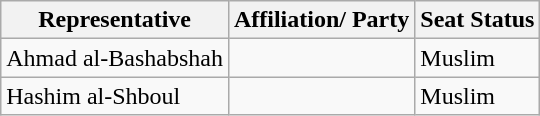<table class="wikitable">
<tr>
<th>Representative</th>
<th>Affiliation/ Party</th>
<th>Seat Status</th>
</tr>
<tr>
<td>Ahmad al-Bashabshah</td>
<td></td>
<td>Muslim</td>
</tr>
<tr>
<td>Hashim al-Shboul</td>
<td></td>
<td>Muslim</td>
</tr>
</table>
